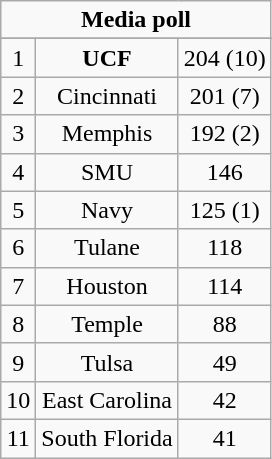<table class="wikitable">
<tr align="center">
<td align="center" Colspan="3"><strong>Media poll</strong></td>
</tr>
<tr align="center">
</tr>
<tr align="center">
<td>1</td>
<td><strong>UCF</strong></td>
<td>204 (10)</td>
</tr>
<tr align="center">
<td>2</td>
<td>Cincinnati</td>
<td>201 (7)</td>
</tr>
<tr align="center">
<td>3</td>
<td>Memphis</td>
<td>192 (2)</td>
</tr>
<tr align="center">
<td>4</td>
<td>SMU</td>
<td>146</td>
</tr>
<tr align="center">
<td>5</td>
<td>Navy</td>
<td>125 (1)</td>
</tr>
<tr align="center">
<td>6</td>
<td>Tulane</td>
<td>118</td>
</tr>
<tr align="center">
<td>7</td>
<td>Houston</td>
<td>114</td>
</tr>
<tr align="center">
<td>8</td>
<td>Temple</td>
<td>88</td>
</tr>
<tr align="center">
<td>9</td>
<td>Tulsa</td>
<td>49</td>
</tr>
<tr align="center">
<td>10</td>
<td>East Carolina</td>
<td>42</td>
</tr>
<tr align="center">
<td>11</td>
<td>South Florida</td>
<td>41</td>
</tr>
</table>
